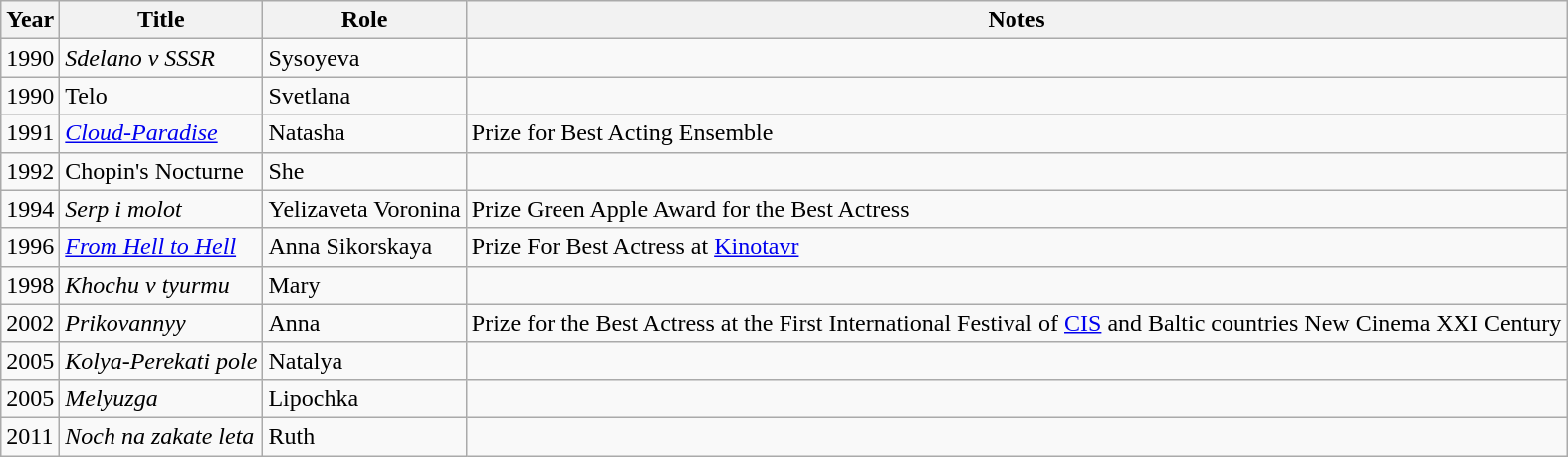<table class="wikitable sortable">
<tr>
<th>Year</th>
<th>Title</th>
<th>Role</th>
<th>Notes</th>
</tr>
<tr>
<td>1990</td>
<td><em>Sdelano v SSSR</em></td>
<td>Sysoyeva</td>
<td></td>
</tr>
<tr>
<td>1990</td>
<td>Telo</td>
<td>Svetlana</td>
<td></td>
</tr>
<tr>
<td>1991</td>
<td><em><a href='#'>Cloud-Paradise</a></em></td>
<td>Natasha</td>
<td>Prize for Best Acting Ensemble</td>
</tr>
<tr>
<td>1992</td>
<td>Chopin's Nocturne</td>
<td>She</td>
<td></td>
</tr>
<tr>
<td>1994</td>
<td><em>Serp i molot</em></td>
<td>Yelizaveta Voronina</td>
<td>Prize Green Apple Award for the Best Actress</td>
</tr>
<tr>
<td>1996</td>
<td><em><a href='#'>From Hell to Hell</a></em></td>
<td>Anna Sikorskaya</td>
<td>Prize For Best Actress at <a href='#'>Kinotavr</a></td>
</tr>
<tr>
<td>1998</td>
<td><em>Khochu v tyurmu</em></td>
<td>Mary</td>
<td></td>
</tr>
<tr>
<td>2002</td>
<td><em>Prikovannyy</em></td>
<td>Anna</td>
<td>Prize for the Best Actress  at the First International Festival of <a href='#'>CIS</a> and Baltic countries  New Cinema XXI Century</td>
</tr>
<tr>
<td>2005</td>
<td><em>Kolya-Perekati pole</em></td>
<td>Natalya</td>
<td></td>
</tr>
<tr>
<td>2005</td>
<td><em>Melyuzga</em></td>
<td>Lipochka</td>
<td></td>
</tr>
<tr>
<td>2011</td>
<td><em>Noch na zakate leta</em></td>
<td>Ruth</td>
<td></td>
</tr>
</table>
